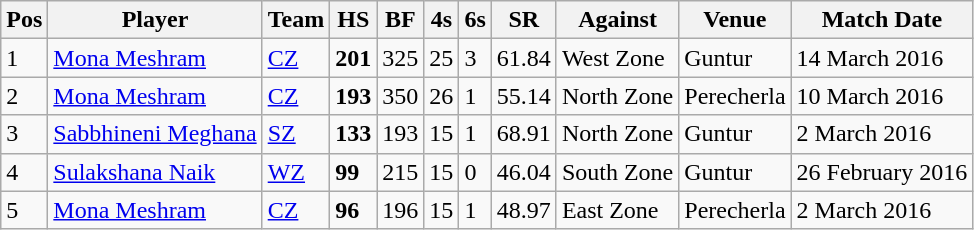<table class="wikitable">
<tr>
<th>Pos</th>
<th>Player</th>
<th>Team</th>
<th>HS</th>
<th>BF</th>
<th>4s</th>
<th>6s</th>
<th>SR</th>
<th>Against</th>
<th>Venue</th>
<th>Match Date</th>
</tr>
<tr>
<td>1</td>
<td><a href='#'>Mona Meshram</a></td>
<td><a href='#'>CZ</a></td>
<td><strong>201</strong></td>
<td>325</td>
<td>25</td>
<td>3</td>
<td>61.84</td>
<td>West Zone</td>
<td>Guntur</td>
<td>14 March 2016</td>
</tr>
<tr>
<td>2</td>
<td><a href='#'>Mona Meshram</a></td>
<td><a href='#'>CZ</a></td>
<td><strong>193</strong></td>
<td>350</td>
<td>26</td>
<td>1</td>
<td>55.14</td>
<td>North Zone</td>
<td>Perecherla</td>
<td>10 March 2016</td>
</tr>
<tr>
<td>3</td>
<td><a href='#'>Sabbhineni Meghana</a></td>
<td><a href='#'>SZ</a></td>
<td><strong>133</strong></td>
<td>193</td>
<td>15</td>
<td>1</td>
<td>68.91</td>
<td>North Zone</td>
<td>Guntur</td>
<td>2 March 2016</td>
</tr>
<tr>
<td>4</td>
<td><a href='#'>Sulakshana Naik</a></td>
<td><a href='#'>WZ</a></td>
<td><strong>99</strong></td>
<td>215</td>
<td>15</td>
<td>0</td>
<td>46.04</td>
<td>South Zone</td>
<td>Guntur</td>
<td>26 February 2016</td>
</tr>
<tr>
<td>5</td>
<td><a href='#'>Mona Meshram</a></td>
<td><a href='#'>CZ</a></td>
<td><strong>96</strong></td>
<td>196</td>
<td>15</td>
<td>1</td>
<td>48.97</td>
<td>East Zone</td>
<td>Perecherla</td>
<td>2 March 2016</td>
</tr>
</table>
